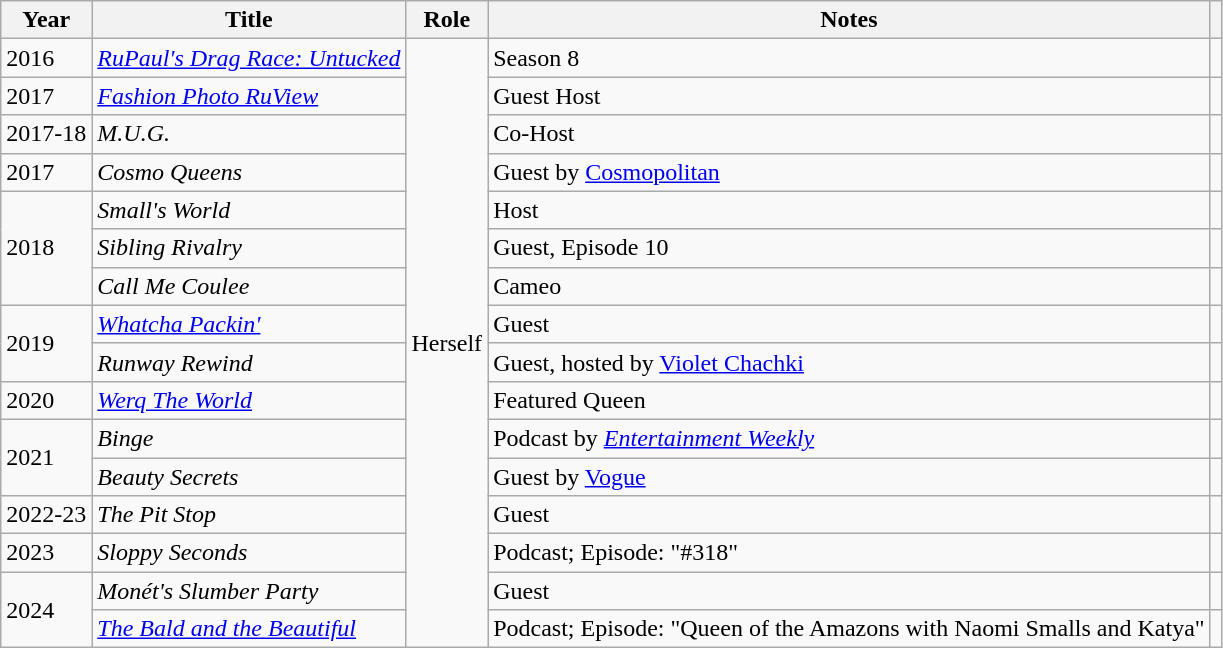<table class="wikitable">
<tr>
<th>Year</th>
<th>Title</th>
<th>Role</th>
<th>Notes</th>
<th></th>
</tr>
<tr>
<td>2016</td>
<td><em><a href='#'>RuPaul's Drag Race: Untucked</a></em></td>
<td rowspan="16">Herself</td>
<td>Season 8</td>
<td style="text-align: center;"></td>
</tr>
<tr>
<td>2017</td>
<td><em><a href='#'>Fashion Photo RuView</a></em></td>
<td>Guest Host</td>
<td style="text-align: center;"></td>
</tr>
<tr>
<td>2017-18</td>
<td><em>M.U.G.</em></td>
<td>Co-Host</td>
<td style="text-align: center;"></td>
</tr>
<tr>
<td>2017</td>
<td><em>Cosmo Queens</em></td>
<td>Guest by <a href='#'>Cosmopolitan</a></td>
<td style="text-align: center;"></td>
</tr>
<tr>
<td rowspan="3">2018</td>
<td><em>Small's World</em></td>
<td>Host</td>
<td style="text-align: center;"></td>
</tr>
<tr>
<td><em>Sibling Rivalry</em></td>
<td>Guest, Episode 10</td>
<td></td>
</tr>
<tr>
<td><em>Call Me Coulee</em></td>
<td>Cameo</td>
<td style="text-align: center;"></td>
</tr>
<tr>
<td rowspan="2">2019</td>
<td><em><a href='#'>Whatcha Packin'</a></em></td>
<td>Guest</td>
<td style="text-align: center;"></td>
</tr>
<tr>
<td><em>Runway Rewind</em></td>
<td>Guest, hosted by <a href='#'>Violet Chachki</a></td>
<td style="text-align: center;"></td>
</tr>
<tr>
<td>2020</td>
<td><em><a href='#'>Werq The World</a></em></td>
<td>Featured Queen</td>
<td style="text-align: center;"></td>
</tr>
<tr>
<td rowspan="2">2021</td>
<td><em>Binge</em></td>
<td>Podcast by <em><a href='#'>Entertainment Weekly</a></em></td>
<td style="text-align: center;"></td>
</tr>
<tr>
<td><em>Beauty Secrets</em></td>
<td>Guest by <a href='#'>Vogue</a></td>
<td style="text-align: center;"></td>
</tr>
<tr>
<td>2022-23</td>
<td><em>The Pit Stop</em></td>
<td>Guest</td>
<td style="text-align: center;"></td>
</tr>
<tr>
<td>2023</td>
<td><em>Sloppy Seconds</em></td>
<td>Podcast; Episode: "#318"</td>
<td style="text-align: center;"></td>
</tr>
<tr>
<td rowspan="4">2024</td>
<td><em>Monét's Slumber Party</em></td>
<td>Guest</td>
<td style="text-align: center;"></td>
</tr>
<tr>
<td><a href='#'><em>The Bald and the Beautiful</em></a></td>
<td>Podcast; Episode: "Queen of the Amazons with Naomi Smalls and Katya"</td>
<td style="text-align: center;"></td>
</tr>
</table>
